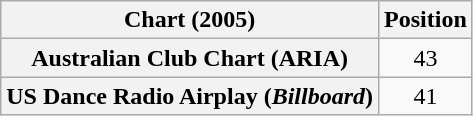<table class="wikitable plainrowheaders" style="text-align:center">
<tr>
<th>Chart (2005)</th>
<th>Position</th>
</tr>
<tr>
<th scope="row">Australian Club Chart (ARIA)</th>
<td>43</td>
</tr>
<tr>
<th scope="row">US Dance Radio Airplay (<em>Billboard</em>)</th>
<td>41</td>
</tr>
</table>
